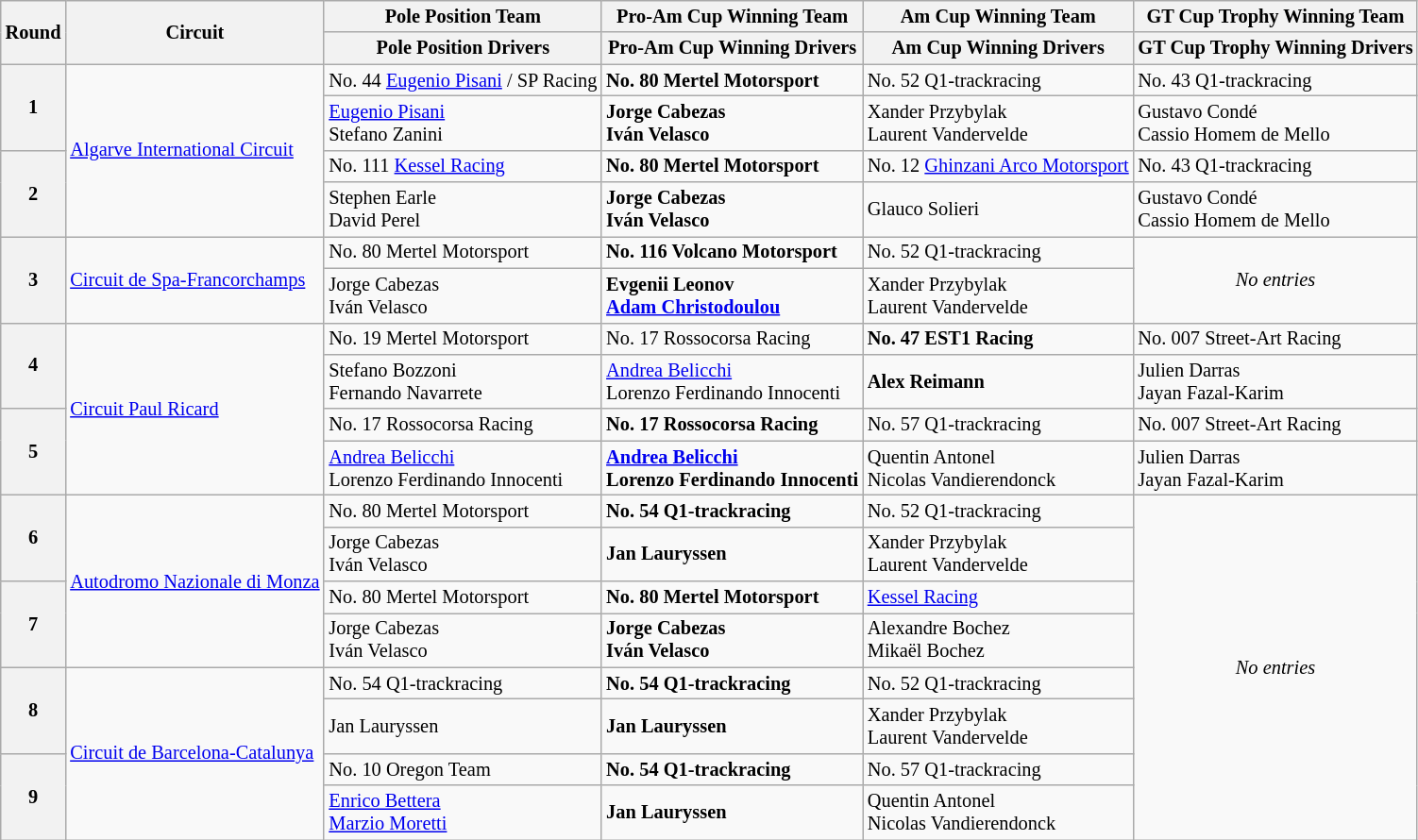<table class="wikitable" style="font-size:85%;">
<tr>
<th rowspan="2">Round</th>
<th rowspan="2">Circuit</th>
<th>Pole Position Team</th>
<th>Pro-Am Cup Winning Team</th>
<th>Am Cup Winning Team</th>
<th>GT Cup Trophy Winning Team</th>
</tr>
<tr>
<th>Pole Position Drivers</th>
<th>Pro-Am Cup Winning Drivers</th>
<th>Am Cup Winning Drivers</th>
<th>GT Cup Trophy Winning Drivers</th>
</tr>
<tr>
<th rowspan="2">1</th>
<td rowspan="4"> <a href='#'>Algarve International Circuit</a></td>
<td> No. 44 <a href='#'>Eugenio Pisani</a> / SP Racing</td>
<td><strong> No. 80 Mertel Motorsport</strong></td>
<td> No. 52 Q1-trackracing</td>
<td> No. 43 Q1-trackracing</td>
</tr>
<tr>
<td> <a href='#'>Eugenio Pisani</a><br> Stefano Zanini</td>
<td><strong> Jorge Cabezas<br> Iván Velasco</strong></td>
<td> Xander Przybylak<br> Laurent Vandervelde</td>
<td> Gustavo Condé<br> Cassio Homem de Mello</td>
</tr>
<tr>
<th rowspan="2">2</th>
<td> No. 111 <a href='#'>Kessel Racing</a></td>
<td><strong> No. 80 Mertel Motorsport</strong></td>
<td> No. 12 <a href='#'>Ghinzani Arco Motorsport</a></td>
<td> No. 43 Q1-trackracing</td>
</tr>
<tr>
<td> Stephen Earle<br> David Perel</td>
<td><strong> Jorge Cabezas<br> Iván Velasco</strong></td>
<td> Glauco Solieri</td>
<td> Gustavo Condé<br> Cassio Homem de Mello</td>
</tr>
<tr>
<th rowspan="2">3</th>
<td rowspan="2"> <a href='#'>Circuit de Spa-Francorchamps</a></td>
<td> No. 80 Mertel Motorsport</td>
<td><strong> No. 116 Volcano Motorsport</strong></td>
<td> No. 52 Q1-trackracing</td>
<td rowspan="2" align="center"><em>No entries</em></td>
</tr>
<tr>
<td> Jorge Cabezas<br> Iván Velasco</td>
<td><strong> Evgenii Leonov<br> <a href='#'>Adam Christodoulou</a></strong></td>
<td> Xander Przybylak<br> Laurent Vandervelde</td>
</tr>
<tr>
<th rowspan="2">4</th>
<td rowspan="4"> <a href='#'>Circuit Paul Ricard</a></td>
<td> No. 19 Mertel Motorsport</td>
<td> No. 17 Rossocorsa Racing</td>
<td><strong> No. 47 EST1 Racing</strong></td>
<td> No. 007 Street-Art Racing</td>
</tr>
<tr>
<td> Stefano Bozzoni<br> Fernando Navarrete</td>
<td> <a href='#'>Andrea Belicchi</a><br> Lorenzo Ferdinando Innocenti</td>
<td><strong> Alex Reimann</strong></td>
<td> Julien Darras<br> Jayan Fazal-Karim</td>
</tr>
<tr>
<th rowspan="2">5</th>
<td> No. 17 Rossocorsa Racing</td>
<td><strong> No. 17 Rossocorsa Racing</strong></td>
<td> No. 57 Q1-trackracing</td>
<td> No. 007 Street-Art Racing</td>
</tr>
<tr>
<td> <a href='#'>Andrea Belicchi</a><br> Lorenzo Ferdinando Innocenti</td>
<td><strong> <a href='#'>Andrea Belicchi</a><br> Lorenzo Ferdinando Innocenti</strong></td>
<td> Quentin Antonel<br> Nicolas Vandierendonck</td>
<td> Julien Darras<br> Jayan Fazal-Karim</td>
</tr>
<tr>
<th rowspan="2">6</th>
<td rowspan="4"> <a href='#'>Autodromo Nazionale di Monza</a></td>
<td> No. 80 Mertel Motorsport</td>
<td><strong> No. 54 Q1-trackracing</strong></td>
<td> No. 52 Q1-trackracing</td>
<td rowspan="8" align="center"><em>No entries</em></td>
</tr>
<tr>
<td> Jorge Cabezas<br> Iván Velasco</td>
<td><strong> Jan Lauryssen</strong></td>
<td> Xander Przybylak<br> Laurent Vandervelde</td>
</tr>
<tr>
<th rowspan="2">7</th>
<td> No. 80 Mertel Motorsport</td>
<td><strong> No. 80 Mertel Motorsport</strong></td>
<td> <a href='#'>Kessel Racing</a></td>
</tr>
<tr>
<td> Jorge Cabezas<br> Iván Velasco</td>
<td><strong> Jorge Cabezas<br> Iván Velasco</strong></td>
<td> Alexandre Bochez<br> Mikaël Bochez</td>
</tr>
<tr>
<th rowspan="2">8</th>
<td rowspan="4"> <a href='#'>Circuit de Barcelona-Catalunya</a></td>
<td> No. 54 Q1-trackracing</td>
<td><strong> No. 54 Q1-trackracing</strong></td>
<td> No. 52 Q1-trackracing</td>
</tr>
<tr>
<td> Jan Lauryssen</td>
<td><strong> Jan Lauryssen</strong></td>
<td> Xander Przybylak<br> Laurent Vandervelde</td>
</tr>
<tr>
<th rowspan="2">9</th>
<td> No. 10 Oregon Team</td>
<td><strong> No. 54 Q1-trackracing</strong></td>
<td> No. 57 Q1-trackracing</td>
</tr>
<tr>
<td> <a href='#'>Enrico Bettera</a><br> <a href='#'>Marzio Moretti</a></td>
<td><strong> Jan Lauryssen</strong></td>
<td> Quentin Antonel<br> Nicolas Vandierendonck</td>
</tr>
</table>
